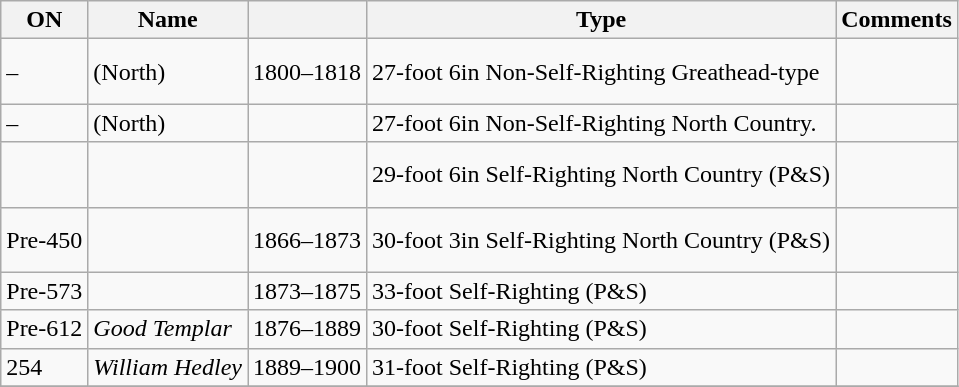<table class="wikitable">
<tr>
<th>ON</th>
<th>Name</th>
<th></th>
<th>Type</th>
<th>Comments</th>
</tr>
<tr>
<td>–</td>
<td> (North)</td>
<td>1800–1818</td>
<td>27-foot 6in Non-Self-Righting Greathead-type</td>
<td><br><br></td>
</tr>
<tr>
<td>–</td>
<td> (North)</td>
<td></td>
<td>27-foot 6in Non-Self-Righting North Country.</td>
<td><br></td>
</tr>
<tr>
<td></td>
<td></td>
<td></td>
<td>29-foot 6in Self-Righting North Country (P&S)</td>
<td><br><br></td>
</tr>
<tr>
<td>Pre-450</td>
<td></td>
<td>1866–1873</td>
<td>30-foot 3in Self-Righting North Country (P&S)</td>
<td><br><br></td>
</tr>
<tr>
<td>Pre-573</td>
<td></td>
<td>1873–1875</td>
<td>33-foot Self-Righting (P&S)</td>
<td><br></td>
</tr>
<tr>
<td>Pre-612</td>
<td><em>Good Templar</em></td>
<td>1876–1889</td>
<td>30-foot Self-Righting (P&S)</td>
<td></td>
</tr>
<tr>
<td>254</td>
<td><em>William Hedley</em></td>
<td>1889–1900</td>
<td>31-foot Self-Righting (P&S)</td>
<td></td>
</tr>
<tr>
</tr>
</table>
